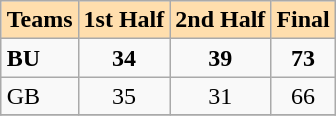<table class="wikitable" align=right>
<tr bgcolor=#ffdead align=center>
<td><strong>Teams</strong></td>
<td><strong>1st Half</strong></td>
<td><strong>2nd Half</strong></td>
<td><strong>Final</strong></td>
</tr>
<tr>
<td><strong>BU</strong></td>
<td align=center><strong>34</strong></td>
<td align=center><strong>39</strong></td>
<td align=center><strong>73</strong></td>
</tr>
<tr>
<td>GB</td>
<td align=center>35</td>
<td align=center>31</td>
<td align=center>66</td>
</tr>
<tr>
</tr>
</table>
